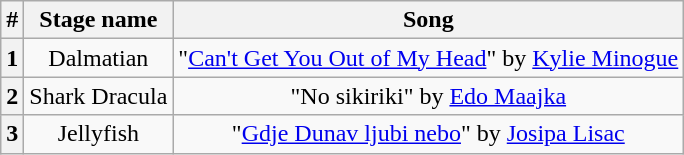<table class="wikitable plainrowheaders" style="text-align: center;">
<tr>
<th>#</th>
<th>Stage name</th>
<th>Song</th>
</tr>
<tr>
<th>1</th>
<td>Dalmatian</td>
<td>"<a href='#'>Can't Get You Out of My Head</a>" by <a href='#'>Kylie Minogue</a></td>
</tr>
<tr>
<th>2</th>
<td>Shark Dracula</td>
<td>"No sikiriki" by <a href='#'>Edo Maajka</a></td>
</tr>
<tr>
<th>3</th>
<td>Jellyfish</td>
<td>"<a href='#'>Gdje Dunav ljubi nebo</a>" by <a href='#'>Josipa Lisac</a></td>
</tr>
</table>
